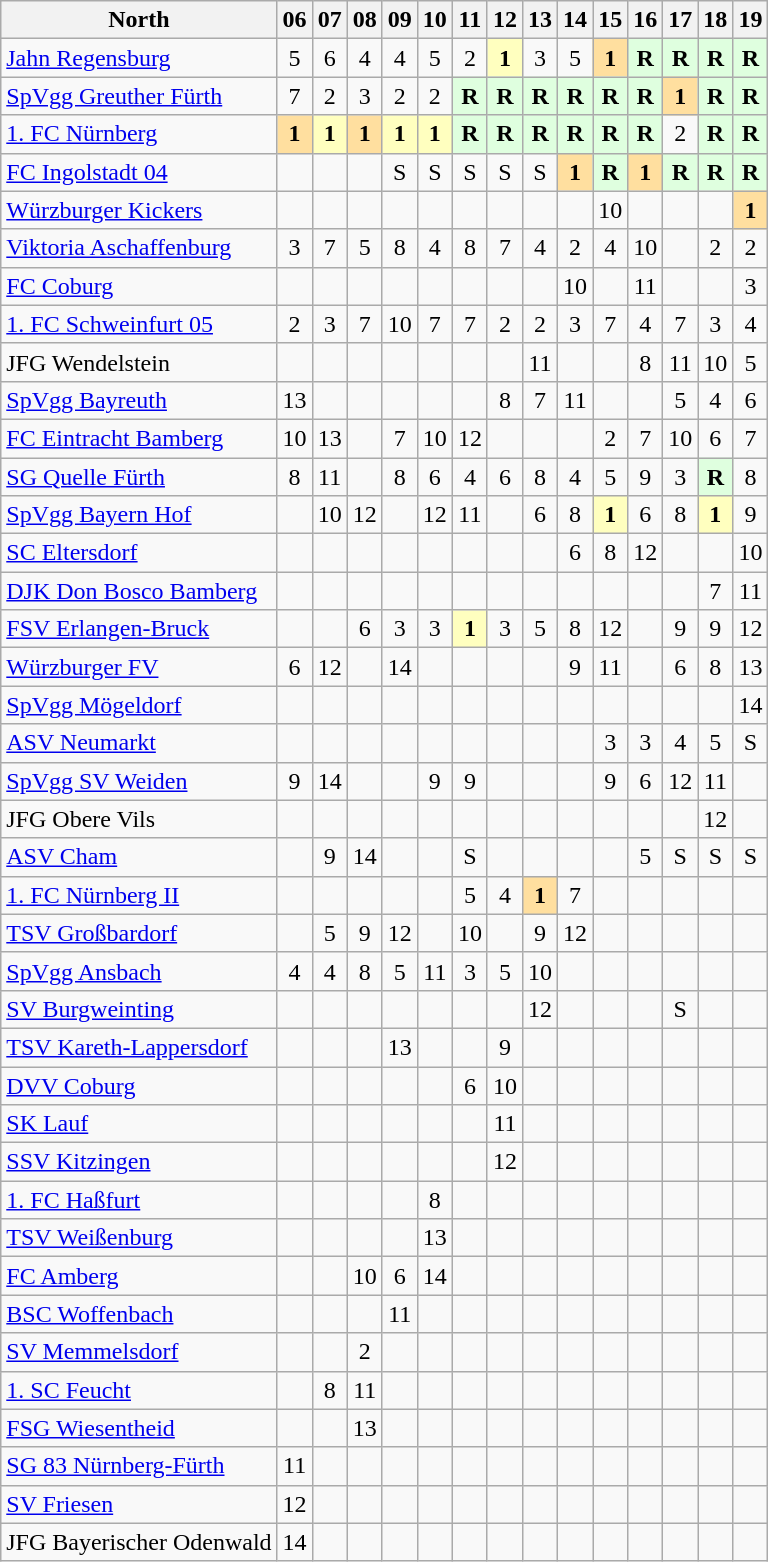<table class="wikitable sortable">
<tr>
<th>North</th>
<th class="unsortable">06</th>
<th class="unsortable">07</th>
<th class="unsortable">08</th>
<th class="unsortable">09</th>
<th class="unsortable">10</th>
<th class="unsortable">11</th>
<th class="unsortable">12</th>
<th class="unsortable">13</th>
<th class="unsortable">14</th>
<th class="unsortable">15</th>
<th class="unsortable">16</th>
<th class="unsortable">17</th>
<th class="unsortable">18</th>
<th class="unsortable">19</th>
</tr>
<tr align="center">
<td align="left"><a href='#'>Jahn Regensburg</a></td>
<td>5</td>
<td>6</td>
<td>4</td>
<td>4</td>
<td>5</td>
<td>2</td>
<td style="background:#ffffbf"><strong>1</strong></td>
<td>3</td>
<td>5</td>
<td style="background:#ffdf9f"><strong>1</strong></td>
<td style="background:#dfffdf"><strong>R</strong></td>
<td style="background:#dfffdf"><strong>R</strong></td>
<td style="background:#dfffdf"><strong>R</strong></td>
<td style="background:#dfffdf"><strong>R</strong></td>
</tr>
<tr align="center">
<td align="left"><a href='#'>SpVgg Greuther Fürth</a></td>
<td>7</td>
<td>2</td>
<td>3</td>
<td>2</td>
<td>2</td>
<td style="background:#dfffdf"><strong>R</strong></td>
<td style="background:#dfffdf"><strong>R</strong></td>
<td style="background:#dfffdf"><strong>R</strong></td>
<td style="background:#dfffdf"><strong>R</strong></td>
<td style="background:#dfffdf"><strong>R</strong></td>
<td style="background:#dfffdf"><strong>R</strong></td>
<td style="background:#ffdf9f"><strong>1</strong></td>
<td style="background:#dfffdf"><strong>R</strong></td>
<td style="background:#dfffdf"><strong>R</strong></td>
</tr>
<tr align="center">
<td align="left"><a href='#'>1. FC Nürnberg</a></td>
<td style="background:#ffdf9f"><strong>1</strong></td>
<td style="background:#ffffbf"><strong>1</strong></td>
<td style="background:#ffdf9f"><strong>1</strong></td>
<td style="background:#ffffbf"><strong>1</strong></td>
<td style="background:#ffffbf"><strong>1</strong></td>
<td style="background:#dfffdf"><strong>R</strong></td>
<td style="background:#dfffdf"><strong>R</strong></td>
<td style="background:#dfffdf"><strong>R</strong></td>
<td style="background:#dfffdf"><strong>R</strong></td>
<td style="background:#dfffdf"><strong>R</strong></td>
<td style="background:#dfffdf"><strong>R</strong></td>
<td>2</td>
<td style="background:#dfffdf"><strong>R</strong></td>
<td style="background:#dfffdf"><strong>R</strong></td>
</tr>
<tr align="center">
<td align="left"><a href='#'>FC Ingolstadt 04</a></td>
<td></td>
<td></td>
<td></td>
<td>S</td>
<td>S</td>
<td>S</td>
<td>S</td>
<td>S</td>
<td style="background:#ffdf9f"><strong>1</strong></td>
<td style="background:#dfffdf"><strong>R</strong></td>
<td style="background:#ffdf9f"><strong>1</strong></td>
<td style="background:#dfffdf"><strong>R</strong></td>
<td style="background:#dfffdf"><strong>R</strong></td>
<td style="background:#dfffdf"><strong>R</strong></td>
</tr>
<tr align="center">
<td align="left"><a href='#'>Würzburger Kickers</a></td>
<td></td>
<td></td>
<td></td>
<td></td>
<td></td>
<td></td>
<td></td>
<td></td>
<td></td>
<td>10</td>
<td></td>
<td></td>
<td></td>
<td style="background:#ffdf9f"><strong>1</strong></td>
</tr>
<tr align="center">
<td align="left"><a href='#'>Viktoria Aschaffenburg</a></td>
<td>3</td>
<td>7</td>
<td>5</td>
<td>8</td>
<td>4</td>
<td>8</td>
<td>7</td>
<td>4</td>
<td>2</td>
<td>4</td>
<td>10</td>
<td></td>
<td>2</td>
<td>2</td>
</tr>
<tr align="center">
<td align="left"><a href='#'>FC Coburg</a></td>
<td></td>
<td></td>
<td></td>
<td></td>
<td></td>
<td></td>
<td></td>
<td></td>
<td>10</td>
<td></td>
<td>11</td>
<td></td>
<td></td>
<td>3</td>
</tr>
<tr align="center">
<td align="left"><a href='#'>1. FC Schweinfurt 05</a></td>
<td>2</td>
<td>3</td>
<td>7</td>
<td>10</td>
<td>7</td>
<td>7</td>
<td>2</td>
<td>2</td>
<td>3</td>
<td>7</td>
<td>4</td>
<td>7</td>
<td>3</td>
<td>4</td>
</tr>
<tr align="center">
<td align="left">JFG Wendelstein</td>
<td></td>
<td></td>
<td></td>
<td></td>
<td></td>
<td></td>
<td></td>
<td>11</td>
<td></td>
<td></td>
<td>8</td>
<td>11</td>
<td>10</td>
<td>5</td>
</tr>
<tr align="center">
<td align="left"><a href='#'>SpVgg Bayreuth</a></td>
<td>13</td>
<td></td>
<td></td>
<td></td>
<td></td>
<td></td>
<td>8</td>
<td>7</td>
<td>11</td>
<td></td>
<td></td>
<td>5</td>
<td>4</td>
<td>6</td>
</tr>
<tr align="center">
<td align="left"><a href='#'>FC Eintracht Bamberg</a></td>
<td>10</td>
<td>13</td>
<td></td>
<td>7</td>
<td>10</td>
<td>12</td>
<td></td>
<td></td>
<td></td>
<td>2</td>
<td>7</td>
<td>10</td>
<td>6</td>
<td>7</td>
</tr>
<tr align="center">
<td align="left"><a href='#'>SG Quelle Fürth</a></td>
<td>8</td>
<td>11</td>
<td></td>
<td>8</td>
<td>6</td>
<td>4</td>
<td>6</td>
<td>8</td>
<td>4</td>
<td>5</td>
<td>9</td>
<td>3</td>
<td style="background:#dfffdf"><strong>R</strong></td>
<td>8</td>
</tr>
<tr align="center">
<td align="left"><a href='#'>SpVgg Bayern Hof</a></td>
<td></td>
<td>10</td>
<td>12</td>
<td></td>
<td>12</td>
<td>11</td>
<td></td>
<td>6</td>
<td>8</td>
<td style="background:#ffffbf"><strong>1</strong></td>
<td>6</td>
<td>8</td>
<td style="background:#ffffbf"><strong>1</strong></td>
<td>9</td>
</tr>
<tr align="center">
<td align="left"><a href='#'>SC Eltersdorf</a></td>
<td></td>
<td></td>
<td></td>
<td></td>
<td></td>
<td></td>
<td></td>
<td></td>
<td>6</td>
<td>8</td>
<td>12</td>
<td></td>
<td></td>
<td>10</td>
</tr>
<tr align="center">
<td align="left"><a href='#'>DJK Don Bosco Bamberg</a></td>
<td></td>
<td></td>
<td></td>
<td></td>
<td></td>
<td></td>
<td></td>
<td></td>
<td></td>
<td></td>
<td></td>
<td></td>
<td>7</td>
<td>11</td>
</tr>
<tr align="center">
<td align="left"><a href='#'>FSV Erlangen-Bruck</a></td>
<td></td>
<td></td>
<td>6</td>
<td>3</td>
<td>3</td>
<td style="background:#ffffbf"><strong>1</strong></td>
<td>3</td>
<td>5</td>
<td>8</td>
<td>12</td>
<td></td>
<td>9</td>
<td>9</td>
<td>12</td>
</tr>
<tr align="center">
<td align="left"><a href='#'>Würzburger FV</a></td>
<td>6</td>
<td>12</td>
<td></td>
<td>14</td>
<td></td>
<td></td>
<td></td>
<td></td>
<td>9</td>
<td>11</td>
<td></td>
<td>6</td>
<td>8</td>
<td>13</td>
</tr>
<tr align="center">
<td align="left"><a href='#'>SpVgg Mögeldorf</a></td>
<td></td>
<td></td>
<td></td>
<td></td>
<td></td>
<td></td>
<td></td>
<td></td>
<td></td>
<td></td>
<td></td>
<td></td>
<td></td>
<td>14</td>
</tr>
<tr align="center">
<td align="left"><a href='#'>ASV Neumarkt</a></td>
<td></td>
<td></td>
<td></td>
<td></td>
<td></td>
<td></td>
<td></td>
<td></td>
<td></td>
<td>3</td>
<td>3</td>
<td>4</td>
<td>5</td>
<td>S</td>
</tr>
<tr align="center">
<td align="left"><a href='#'>SpVgg SV Weiden</a></td>
<td>9</td>
<td>14</td>
<td></td>
<td></td>
<td>9</td>
<td>9</td>
<td></td>
<td></td>
<td></td>
<td>9</td>
<td>6</td>
<td>12</td>
<td>11</td>
<td></td>
</tr>
<tr align="center">
<td align="left">JFG Obere Vils</td>
<td></td>
<td></td>
<td></td>
<td></td>
<td></td>
<td></td>
<td></td>
<td></td>
<td></td>
<td></td>
<td></td>
<td></td>
<td>12</td>
<td></td>
</tr>
<tr align="center">
<td align="left"><a href='#'>ASV Cham</a></td>
<td></td>
<td>9</td>
<td>14</td>
<td></td>
<td></td>
<td>S</td>
<td></td>
<td></td>
<td></td>
<td></td>
<td>5</td>
<td>S</td>
<td>S</td>
<td>S</td>
</tr>
<tr align="center">
<td align="left"><a href='#'> 1. FC Nürnberg II</a></td>
<td></td>
<td></td>
<td></td>
<td></td>
<td></td>
<td>5</td>
<td>4</td>
<td style="background:#ffdf9f"><strong>1</strong></td>
<td>7</td>
<td></td>
<td></td>
<td></td>
<td></td>
<td></td>
</tr>
<tr align="center">
<td align="left"><a href='#'>TSV Großbardorf</a></td>
<td></td>
<td>5</td>
<td>9</td>
<td>12</td>
<td></td>
<td>10</td>
<td></td>
<td>9</td>
<td>12</td>
<td></td>
<td></td>
<td></td>
<td></td>
<td></td>
</tr>
<tr align="center">
<td align="left"><a href='#'>SpVgg Ansbach</a></td>
<td>4</td>
<td>4</td>
<td>8</td>
<td>5</td>
<td>11</td>
<td>3</td>
<td>5</td>
<td>10</td>
<td></td>
<td></td>
<td></td>
<td></td>
<td></td>
<td></td>
</tr>
<tr align="center">
<td align="left"><a href='#'>SV Burgweinting</a></td>
<td></td>
<td></td>
<td></td>
<td></td>
<td></td>
<td></td>
<td></td>
<td>12</td>
<td></td>
<td></td>
<td></td>
<td>S</td>
<td></td>
<td></td>
</tr>
<tr align="center">
<td align="left"><a href='#'>TSV Kareth-Lappersdorf</a></td>
<td></td>
<td></td>
<td></td>
<td>13</td>
<td></td>
<td></td>
<td>9</td>
<td></td>
<td></td>
<td></td>
<td></td>
<td></td>
<td></td>
<td></td>
</tr>
<tr align="center">
<td align="left"><a href='#'>DVV Coburg</a></td>
<td></td>
<td></td>
<td></td>
<td></td>
<td></td>
<td>6</td>
<td>10</td>
<td></td>
<td></td>
<td></td>
<td></td>
<td></td>
<td></td>
<td></td>
</tr>
<tr align="center">
<td align="left"><a href='#'>SK Lauf</a></td>
<td></td>
<td></td>
<td></td>
<td></td>
<td></td>
<td></td>
<td>11</td>
<td></td>
<td></td>
<td></td>
<td></td>
<td></td>
<td></td>
<td></td>
</tr>
<tr align="center">
<td align="left"><a href='#'>SSV Kitzingen</a></td>
<td></td>
<td></td>
<td></td>
<td></td>
<td></td>
<td></td>
<td>12</td>
<td></td>
<td></td>
<td></td>
<td></td>
<td></td>
<td></td>
<td></td>
</tr>
<tr align="center">
<td align="left"><a href='#'>1. FC Haßfurt</a></td>
<td></td>
<td></td>
<td></td>
<td></td>
<td>8</td>
<td></td>
<td></td>
<td></td>
<td></td>
<td></td>
<td></td>
<td></td>
<td></td>
<td></td>
</tr>
<tr align="center">
<td align="left"><a href='#'>TSV Weißenburg</a></td>
<td></td>
<td></td>
<td></td>
<td></td>
<td>13</td>
<td></td>
<td></td>
<td></td>
<td></td>
<td></td>
<td></td>
<td></td>
<td></td>
<td></td>
</tr>
<tr align="center">
<td align="left"><a href='#'>FC Amberg</a></td>
<td></td>
<td></td>
<td>10</td>
<td>6</td>
<td>14</td>
<td></td>
<td></td>
<td></td>
<td></td>
<td></td>
<td></td>
<td></td>
<td></td>
<td></td>
</tr>
<tr align="center">
<td align="left"><a href='#'>BSC Woffenbach</a></td>
<td></td>
<td></td>
<td></td>
<td>11</td>
<td></td>
<td></td>
<td></td>
<td></td>
<td></td>
<td></td>
<td></td>
<td></td>
<td></td>
<td></td>
</tr>
<tr align="center">
<td align="left"><a href='#'>SV Memmelsdorf</a></td>
<td></td>
<td></td>
<td>2</td>
<td></td>
<td></td>
<td></td>
<td></td>
<td></td>
<td></td>
<td></td>
<td></td>
<td></td>
<td></td>
<td></td>
</tr>
<tr align="center">
<td align="left"><a href='#'>1. SC Feucht</a></td>
<td></td>
<td>8</td>
<td>11</td>
<td></td>
<td></td>
<td></td>
<td></td>
<td></td>
<td></td>
<td></td>
<td></td>
<td></td>
<td></td>
<td></td>
</tr>
<tr align="center">
<td align="left"><a href='#'>FSG Wiesentheid</a></td>
<td></td>
<td></td>
<td>13</td>
<td></td>
<td></td>
<td></td>
<td></td>
<td></td>
<td></td>
<td></td>
<td></td>
<td></td>
<td></td>
<td></td>
</tr>
<tr align="center">
<td align="left"><a href='#'>SG 83 Nürnberg-Fürth</a></td>
<td>11</td>
<td></td>
<td></td>
<td></td>
<td></td>
<td></td>
<td></td>
<td></td>
<td></td>
<td></td>
<td></td>
<td></td>
<td></td>
<td></td>
</tr>
<tr align="center">
<td align="left"><a href='#'>SV Friesen</a></td>
<td>12</td>
<td></td>
<td></td>
<td></td>
<td></td>
<td></td>
<td></td>
<td></td>
<td></td>
<td></td>
<td></td>
<td></td>
<td></td>
<td></td>
</tr>
<tr align="center">
<td align="left">JFG Bayerischer Odenwald</td>
<td>14</td>
<td></td>
<td></td>
<td></td>
<td></td>
<td></td>
<td></td>
<td></td>
<td></td>
<td></td>
<td></td>
<td></td>
<td></td>
<td></td>
</tr>
</table>
